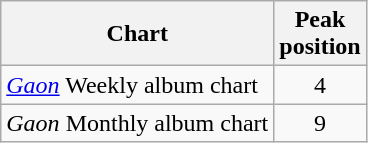<table class="wikitable sortable">
<tr>
<th>Chart</th>
<th>Peak<br>position</th>
</tr>
<tr>
<td><em><a href='#'>Gaon</a></em> Weekly album chart</td>
<td align="center">4</td>
</tr>
<tr>
<td><em>Gaon</em> Monthly album chart</td>
<td align="center">9</td>
</tr>
</table>
